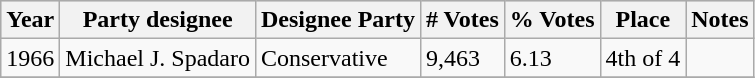<table class=wikitable>
<tr bgcolor=lightgrey>
<th>Year</th>
<th>Party designee</th>
<th>Designee Party</th>
<th># Votes</th>
<th>% Votes</th>
<th>Place</th>
<th>Notes</th>
</tr>
<tr>
<td>1966</td>
<td>Michael J. Spadaro</td>
<td>Conservative</td>
<td>9,463</td>
<td>6.13</td>
<td>4th of 4</td>
<td></td>
</tr>
<tr>
</tr>
</table>
